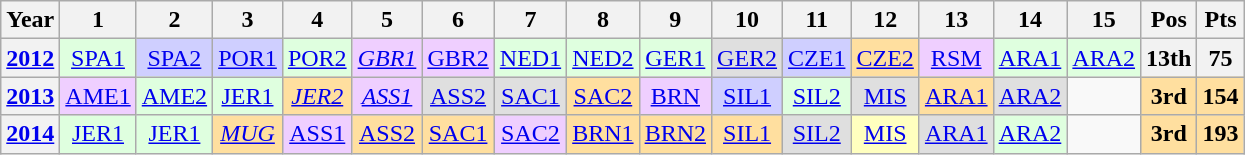<table class="wikitable" style="text-align:center">
<tr>
<th>Year</th>
<th>1</th>
<th>2</th>
<th>3</th>
<th>4</th>
<th>5</th>
<th>6</th>
<th>7</th>
<th>8</th>
<th>9</th>
<th>10</th>
<th>11</th>
<th>12</th>
<th>13</th>
<th>14</th>
<th>15</th>
<th>Pos</th>
<th>Pts</th>
</tr>
<tr>
<th><a href='#'>2012</a></th>
<td style="background:#dfffdf;"><a href='#'>SPA1</a><br></td>
<td style="background:#cfcfff;"><a href='#'>SPA2</a><br></td>
<td style="background:#cfcfff;"><a href='#'>POR1</a><br></td>
<td style="background:#dfffdf;"><a href='#'>POR2</a><br></td>
<td style="background:#efcfff;"><em><a href='#'>GBR1</a></em><br></td>
<td style="background:#efcfff;"><a href='#'>GBR2</a><br></td>
<td style="background:#dfffdf;"><a href='#'>NED1</a><br></td>
<td style="background:#dfffdf;"><a href='#'>NED2</a><br></td>
<td style="background:#dfffdf;"><a href='#'>GER1</a><br></td>
<td style="background:#dfdfdf;"><a href='#'>GER2</a><br></td>
<td style="background:#cfcfff;"><a href='#'>CZE1</a><br></td>
<td style="background:#ffdf9f;"><a href='#'>CZE2</a><br></td>
<td style="background:#efcfff;"><a href='#'>RSM</a><br></td>
<td style="background:#dfffdf;"><a href='#'>ARA1</a><br></td>
<td style="background:#dfffdf;"><a href='#'>ARA2</a><br></td>
<th>13th</th>
<th>75</th>
</tr>
<tr>
<th><a href='#'>2013</a></th>
<td style="background:#efcfff;"><a href='#'>AME1</a><br></td>
<td style="background:#dfffdf;"><a href='#'>AME2</a><br></td>
<td style="background:#dfffdf;"><a href='#'>JER1</a><br></td>
<td style="background:#ffdf9f;"><em><a href='#'>JER2</a></em><br></td>
<td style="background:#efcfff;"><em><a href='#'>ASS1</a></em><br></td>
<td style="background:#dfdfdf;"><a href='#'>ASS2</a><br></td>
<td style="background:#dfdfdf;"><a href='#'>SAC1</a><br></td>
<td style="background:#ffdf9f;"><a href='#'>SAC2</a><br></td>
<td style="background:#efcfff;"><a href='#'>BRN</a><br></td>
<td style="background:#cfcfff;"><a href='#'>SIL1</a><br></td>
<td style="background:#dfffdf;"><a href='#'>SIL2</a><br></td>
<td style="background:#dfdfdf;"><a href='#'>MIS</a><br></td>
<td style="background:#ffdf9f;"><a href='#'>ARA1</a><br></td>
<td style="background:#dfdfdf;"><a href='#'>ARA2</a><br></td>
<td></td>
<th style="background:#ffdf9f;">3rd</th>
<th style="background:#ffdf9f;">154</th>
</tr>
<tr>
<th><a href='#'>2014</a></th>
<td style="background:#dfffdf;"><a href='#'>JER1</a><br></td>
<td style="background:#dfffdf;"><a href='#'>JER1</a><br></td>
<td style="background:#ffdf9f;"><em><a href='#'>MUG</a></em><br></td>
<td style="background:#efcfff;"><a href='#'>ASS1</a><br></td>
<td style="background:#ffdf9f;"><a href='#'>ASS2</a><br></td>
<td style="background:#ffdf9f;"><a href='#'>SAC1</a><br></td>
<td style="background:#efcfff;"><a href='#'>SAC2</a><br></td>
<td style="background:#ffdf9f;"><a href='#'>BRN1</a><br></td>
<td style="background:#ffdf9f;"><a href='#'>BRN2</a><br></td>
<td style="background:#ffdf9f;"><a href='#'>SIL1</a><br></td>
<td style="background:#dfdfdf;"><a href='#'>SIL2</a><br></td>
<td style="background:#ffffbf;"><a href='#'>MIS</a><br></td>
<td style="background:#dfdfdf;"><a href='#'>ARA1</a><br></td>
<td style="background:#dfffdf;"><a href='#'>ARA2</a><br></td>
<td></td>
<th style="background:#ffdf9f;">3rd</th>
<th style="background:#ffdf9f;">193</th>
</tr>
</table>
